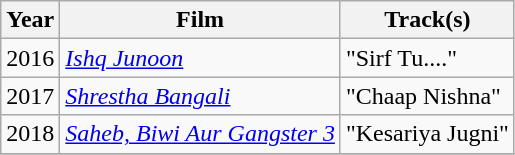<table class="wikitable sortable">
<tr>
<th>Year</th>
<th>Film</th>
<th>Track(s)</th>
</tr>
<tr>
<td>2016</td>
<td><em><a href='#'>Ishq Junoon</a></em></td>
<td>"Sirf Tu...."</td>
</tr>
<tr>
<td>2017</td>
<td><em><a href='#'>Shrestha Bangali</a></em></td>
<td>"Chaap Nishna"</td>
</tr>
<tr>
<td>2018</td>
<td><em><a href='#'>Saheb, Biwi Aur Gangster 3</a></em></td>
<td>"Kesariya Jugni"</td>
</tr>
<tr>
</tr>
</table>
